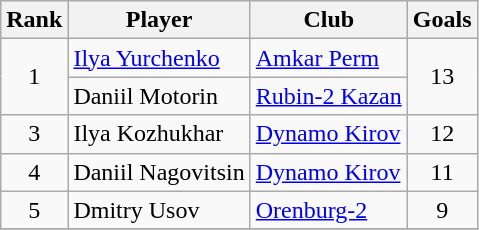<table class="wikitable" style="text-align: center;">
<tr>
<th>Rank</th>
<th>Player</th>
<th>Club</th>
<th>Goals</th>
</tr>
<tr>
<td rowspan="2">1</td>
<td style="text-align: left;"><a href='#'>Ilya Yurchenko</a></td>
<td style="text-align: left;"><a href='#'>Amkar Perm</a></td>
<td rowspan="2">13</td>
</tr>
<tr>
<td style="text-align: left;">Daniil Motorin</td>
<td style="text-align: left;"><a href='#'>Rubin-2 Kazan</a></td>
</tr>
<tr>
<td>3</td>
<td style="text-align: left;">Ilya Kozhukhar</td>
<td style="text-align: left;"><a href='#'>Dynamo Kirov</a></td>
<td>12</td>
</tr>
<tr>
<td>4</td>
<td style="text-align: left;">Daniil Nagovitsin</td>
<td style="text-align: left;"><a href='#'>Dynamo Kirov</a></td>
<td>11</td>
</tr>
<tr>
<td>5</td>
<td style="text-align: left;">Dmitry Usov</td>
<td style="text-align: left;"><a href='#'>Orenburg-2</a></td>
<td>9</td>
</tr>
<tr>
</tr>
</table>
